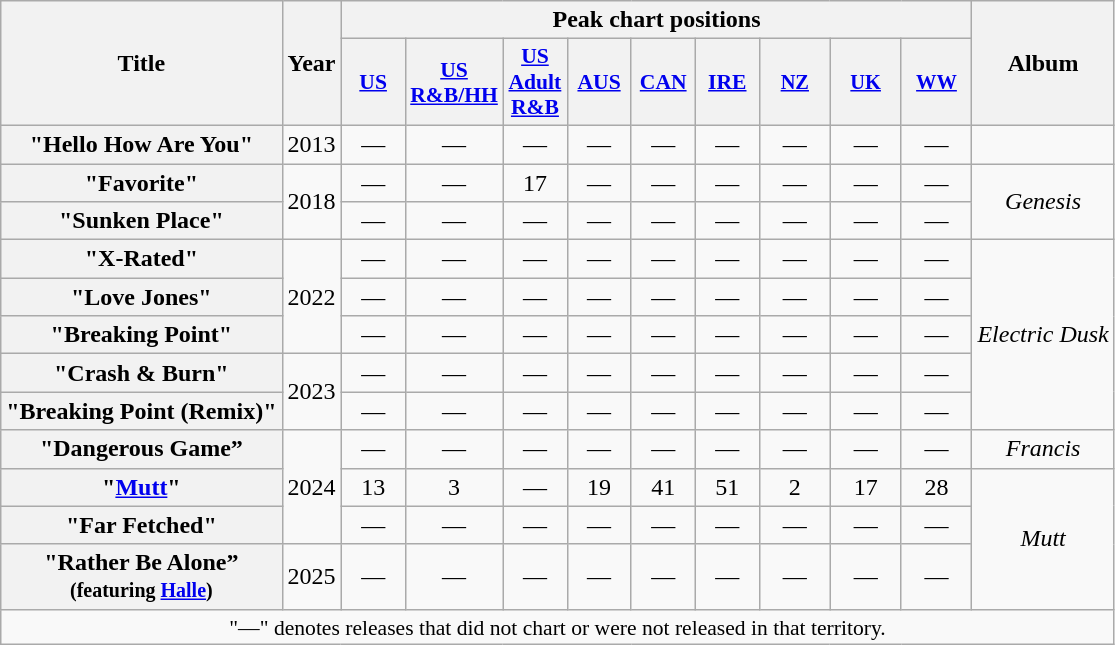<table class="wikitable plainrowheaders" style="text-align:center;">
<tr>
<th scope="col" rowspan="2">Title</th>
<th scope="col" rowspan="2">Year</th>
<th scope="col" colspan="9">Peak chart positions</th>
<th scope="col" rowspan="2">Album</th>
</tr>
<tr>
<th scope="col" style="width:2.5em;font-size:90%;"><a href='#'>US</a><br></th>
<th scope="col" style="width:2.5em;font-size:90%;"><a href='#'>US<br>R&B/HH</a><br></th>
<th scope="col" style="width:2.5em;font-size:90%;"><a href='#'>US<br>Adult R&B</a><br></th>
<th scope="col" style="width:2.5em;font-size:90%;"><a href='#'>AUS</a><br></th>
<th scope="col" style="width:2.5em;font-size:90%;"><a href='#'>CAN</a><br></th>
<th scope="col" style="width:2.5em;font-size:90%;"><a href='#'>IRE</a><br></th>
<th scope="col" style="width:3em;font-size:85%;"><a href='#'>NZ</a><br></th>
<th scope="col" style="width:3em;font-size:85%;"><a href='#'>UK</a><br></th>
<th scope="col" style="width:3em;font-size:85%;"><a href='#'>WW</a><br></th>
</tr>
<tr>
<th scope="row">"Hello How Are You"<br></th>
<td>2013</td>
<td>—</td>
<td>—</td>
<td>—</td>
<td>—</td>
<td>—</td>
<td>—</td>
<td>—</td>
<td>—</td>
<td>—</td>
<td></td>
</tr>
<tr>
<th scope="row">"Favorite"<br></th>
<td rowspan="2">2018</td>
<td>—</td>
<td>—</td>
<td>17</td>
<td>—</td>
<td>—</td>
<td>—</td>
<td>—</td>
<td>—</td>
<td>—</td>
<td rowspan="2"><em>Genesis</em></td>
</tr>
<tr>
<th scope="row">"Sunken Place"</th>
<td>—</td>
<td>—</td>
<td>—</td>
<td>—</td>
<td>—</td>
<td>—</td>
<td>—</td>
<td>—</td>
<td>—</td>
</tr>
<tr>
<th scope="row">"X-Rated"<br></th>
<td rowspan="3">2022</td>
<td>—</td>
<td>—</td>
<td>—</td>
<td>—</td>
<td>—</td>
<td>—</td>
<td>—</td>
<td>—</td>
<td>—</td>
<td rowspan="5"><em>Electric Dusk</em></td>
</tr>
<tr>
<th scope="row">"Love Jones"<br></th>
<td>—</td>
<td>—</td>
<td>—</td>
<td>—</td>
<td>—</td>
<td>—</td>
<td>—</td>
<td>—</td>
<td>—</td>
</tr>
<tr>
<th scope="row">"Breaking Point"</th>
<td>—</td>
<td>—</td>
<td>—</td>
<td>—</td>
<td>—</td>
<td>—</td>
<td>—</td>
<td>—</td>
<td>—</td>
</tr>
<tr>
<th scope="row">"Crash & Burn"</th>
<td rowspan="2">2023</td>
<td>—</td>
<td>—</td>
<td>—</td>
<td>—</td>
<td>—</td>
<td>—</td>
<td>—</td>
<td>—</td>
<td>—</td>
</tr>
<tr>
<th scope="row">"Breaking Point (Remix)"<br></th>
<td>—</td>
<td>—</td>
<td>—</td>
<td>—</td>
<td>—</td>
<td>—</td>
<td>—</td>
<td>—</td>
<td>—</td>
</tr>
<tr>
<th scope="row">"Dangerous Game” <br></th>
<td rowspan="3">2024</td>
<td>—</td>
<td>—</td>
<td>—</td>
<td>—</td>
<td>—</td>
<td>—</td>
<td>—</td>
<td>—</td>
<td>—</td>
<td><em>Francis</em></td>
</tr>
<tr>
<th scope="row">"<a href='#'>Mutt</a>"</th>
<td>13</td>
<td>3</td>
<td>—</td>
<td>19</td>
<td>41</td>
<td>51</td>
<td>2</td>
<td>17</td>
<td>28</td>
<td rowspan="3"><em>Mutt</em></td>
</tr>
<tr>
<th scope="row">"Far Fetched"<br></th>
<td>—</td>
<td>—</td>
<td>—</td>
<td>—</td>
<td>—</td>
<td>—</td>
<td>—</td>
<td>—</td>
<td>—</td>
</tr>
<tr>
<th scope="row">"Rather Be Alone”<br><small>(featuring <a href='#'>Halle</a>)</small></th>
<td rowspan="1">2025</td>
<td>—</td>
<td>—</td>
<td>—</td>
<td>—</td>
<td>—</td>
<td>—</td>
<td>—</td>
<td>—</td>
<td>—</td>
</tr>
<tr>
<td colspan="12" style="font-size:90%;">"—" denotes releases that did not chart or were not released in that territory.</td>
</tr>
</table>
